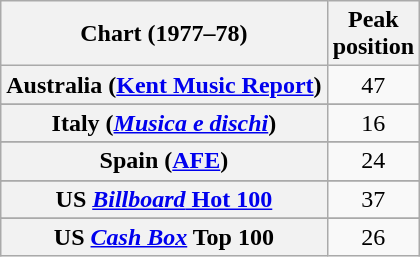<table class="wikitable sortable plainrowheaders" style="text-align:center;">
<tr>
<th scope="col">Chart (1977–78)</th>
<th scope="col">Peak<br>position</th>
</tr>
<tr>
<th scope="row">Australia (<a href='#'>Kent Music Report</a>)</th>
<td>47</td>
</tr>
<tr>
</tr>
<tr>
<th scope=row>Italy (<em><a href='#'>Musica e dischi</a></em>)</th>
<td>16</td>
</tr>
<tr>
</tr>
<tr>
<th scope=row>Spain (<a href='#'>AFE</a>)</th>
<td>24</td>
</tr>
<tr>
</tr>
<tr>
<th scope=row>US <a href='#'><em>Billboard</em> Hot 100</a></th>
<td>37</td>
</tr>
<tr>
</tr>
<tr>
</tr>
<tr>
<th scope=row>US <a href='#'><em>Cash Box</em></a> Top 100</th>
<td>26</td>
</tr>
</table>
